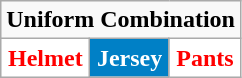<table class="wikitable"  style="display: inline-table;">
<tr>
<td align="center" Colspan="3"><strong>Uniform Combination</strong></td>
</tr>
<tr align="center">
<td style="background:white; color:red"><strong>Helmet</strong></td>
<td style="background:#0080C6; color:white"><strong>Jersey</strong></td>
<td style="background:white; color:red"><strong>Pants</strong></td>
</tr>
</table>
